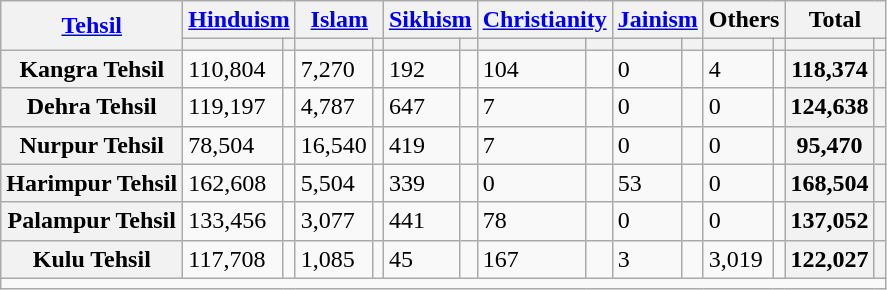<table class="wikitable sortable">
<tr>
<th rowspan="2"><a href='#'>Tehsil</a></th>
<th colspan="2"><a href='#'>Hinduism</a> </th>
<th colspan="2"><a href='#'>Islam</a> </th>
<th colspan="2"><a href='#'>Sikhism</a> </th>
<th colspan="2"><a href='#'>Christianity</a> </th>
<th colspan="2"><a href='#'>Jainism</a> </th>
<th colspan="2">Others</th>
<th colspan="2">Total</th>
</tr>
<tr>
<th><a href='#'></a></th>
<th></th>
<th></th>
<th></th>
<th></th>
<th></th>
<th></th>
<th></th>
<th></th>
<th></th>
<th></th>
<th></th>
<th></th>
<th></th>
</tr>
<tr>
<th>Kangra Tehsil</th>
<td>110,804</td>
<td></td>
<td>7,270</td>
<td></td>
<td>192</td>
<td></td>
<td>104</td>
<td></td>
<td>0</td>
<td></td>
<td>4</td>
<td></td>
<th>118,374</th>
<th></th>
</tr>
<tr>
<th>Dehra Tehsil</th>
<td>119,197</td>
<td></td>
<td>4,787</td>
<td></td>
<td>647</td>
<td></td>
<td>7</td>
<td></td>
<td>0</td>
<td></td>
<td>0</td>
<td></td>
<th>124,638</th>
<th></th>
</tr>
<tr>
<th>Nurpur Tehsil</th>
<td>78,504</td>
<td></td>
<td>16,540</td>
<td></td>
<td>419</td>
<td></td>
<td>7</td>
<td></td>
<td>0</td>
<td></td>
<td>0</td>
<td></td>
<th>95,470</th>
<th></th>
</tr>
<tr>
<th>Harimpur Tehsil</th>
<td>162,608</td>
<td></td>
<td>5,504</td>
<td></td>
<td>339</td>
<td></td>
<td>0</td>
<td></td>
<td>53</td>
<td></td>
<td>0</td>
<td></td>
<th>168,504</th>
<th></th>
</tr>
<tr>
<th>Palampur Tehsil</th>
<td>133,456</td>
<td></td>
<td>3,077</td>
<td></td>
<td>441</td>
<td></td>
<td>78</td>
<td></td>
<td>0</td>
<td></td>
<td>0</td>
<td></td>
<th>137,052</th>
<th></th>
</tr>
<tr>
<th>Kulu Tehsil</th>
<td>117,708</td>
<td></td>
<td>1,085</td>
<td></td>
<td>45</td>
<td></td>
<td>167</td>
<td></td>
<td>3</td>
<td></td>
<td>3,019</td>
<td></td>
<th>122,027</th>
<th></th>
</tr>
<tr class="sortbottom">
<td colspan="15"></td>
</tr>
</table>
